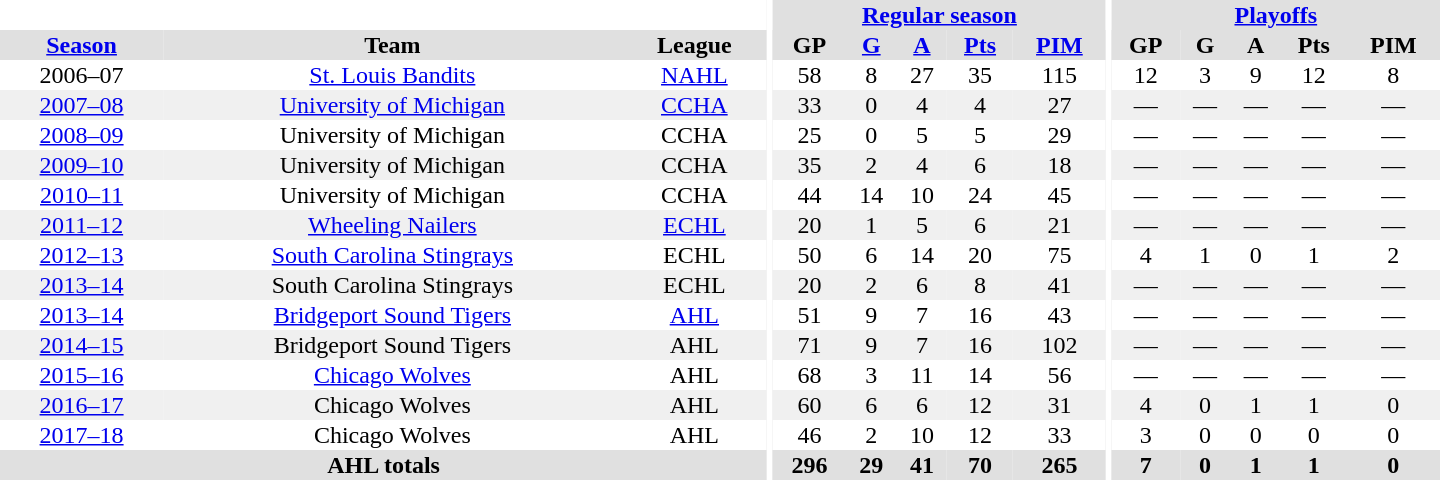<table border="0" cellpadding="1" cellspacing="0" style="text-align:center; width:60em">
<tr bgcolor="#e0e0e0">
<th colspan="3"  bgcolor="#ffffff"></th>
<th rowspan="99" bgcolor="#ffffff"></th>
<th colspan="5"><a href='#'>Regular season</a></th>
<th rowspan="99" bgcolor="#ffffff"></th>
<th colspan="5"><a href='#'>Playoffs</a></th>
</tr>
<tr bgcolor="#e0e0e0">
<th><a href='#'>Season</a></th>
<th>Team</th>
<th>League</th>
<th>GP</th>
<th><a href='#'>G</a></th>
<th><a href='#'>A</a></th>
<th><a href='#'>Pts</a></th>
<th><a href='#'>PIM</a></th>
<th>GP</th>
<th>G</th>
<th>A</th>
<th>Pts</th>
<th>PIM</th>
</tr>
<tr>
<td>2006–07</td>
<td><a href='#'>St. Louis Bandits</a></td>
<td><a href='#'>NAHL</a></td>
<td>58</td>
<td>8</td>
<td>27</td>
<td>35</td>
<td>115</td>
<td>12</td>
<td>3</td>
<td>9</td>
<td>12</td>
<td>8</td>
</tr>
<tr bgcolor="#f0f0f0">
<td><a href='#'>2007–08</a></td>
<td><a href='#'>University of Michigan</a></td>
<td><a href='#'>CCHA</a></td>
<td>33</td>
<td>0</td>
<td>4</td>
<td>4</td>
<td>27</td>
<td>—</td>
<td>—</td>
<td>—</td>
<td>—</td>
<td>—</td>
</tr>
<tr>
<td><a href='#'>2008–09</a></td>
<td>University of Michigan</td>
<td>CCHA</td>
<td>25</td>
<td>0</td>
<td>5</td>
<td>5</td>
<td>29</td>
<td>—</td>
<td>—</td>
<td>—</td>
<td>—</td>
<td>—</td>
</tr>
<tr bgcolor="#f0f0f0">
<td><a href='#'>2009–10</a></td>
<td>University of Michigan</td>
<td>CCHA</td>
<td>35</td>
<td>2</td>
<td>4</td>
<td>6</td>
<td>18</td>
<td>—</td>
<td>—</td>
<td>—</td>
<td>—</td>
<td>—</td>
</tr>
<tr>
<td><a href='#'>2010–11</a></td>
<td>University of Michigan</td>
<td>CCHA</td>
<td>44</td>
<td>14</td>
<td>10</td>
<td>24</td>
<td>45</td>
<td>—</td>
<td>—</td>
<td>—</td>
<td>—</td>
<td>—</td>
</tr>
<tr bgcolor="#f0f0f0">
<td><a href='#'>2011–12</a></td>
<td><a href='#'>Wheeling Nailers</a></td>
<td><a href='#'>ECHL</a></td>
<td>20</td>
<td>1</td>
<td>5</td>
<td>6</td>
<td>21</td>
<td>—</td>
<td>—</td>
<td>—</td>
<td>—</td>
<td>—</td>
</tr>
<tr>
<td><a href='#'>2012–13</a></td>
<td><a href='#'>South Carolina Stingrays</a></td>
<td>ECHL</td>
<td>50</td>
<td>6</td>
<td>14</td>
<td>20</td>
<td>75</td>
<td>4</td>
<td>1</td>
<td>0</td>
<td>1</td>
<td>2</td>
</tr>
<tr bgcolor="#f0f0f0">
<td><a href='#'>2013–14</a></td>
<td>South Carolina Stingrays</td>
<td>ECHL</td>
<td>20</td>
<td>2</td>
<td>6</td>
<td>8</td>
<td>41</td>
<td>—</td>
<td>—</td>
<td>—</td>
<td>—</td>
<td>—</td>
</tr>
<tr>
<td><a href='#'>2013–14</a></td>
<td><a href='#'>Bridgeport Sound Tigers</a></td>
<td><a href='#'>AHL</a></td>
<td>51</td>
<td>9</td>
<td>7</td>
<td>16</td>
<td>43</td>
<td>—</td>
<td>—</td>
<td>—</td>
<td>—</td>
<td>—</td>
</tr>
<tr bgcolor="#f0f0f0">
<td><a href='#'>2014–15</a></td>
<td>Bridgeport Sound Tigers</td>
<td>AHL</td>
<td>71</td>
<td>9</td>
<td>7</td>
<td>16</td>
<td>102</td>
<td>—</td>
<td>—</td>
<td>—</td>
<td>—</td>
<td>—</td>
</tr>
<tr>
<td><a href='#'>2015–16</a></td>
<td><a href='#'>Chicago Wolves</a></td>
<td>AHL</td>
<td>68</td>
<td>3</td>
<td>11</td>
<td>14</td>
<td>56</td>
<td>—</td>
<td>—</td>
<td>—</td>
<td>—</td>
<td>—</td>
</tr>
<tr bgcolor="#f0f0f0">
<td><a href='#'>2016–17</a></td>
<td>Chicago Wolves</td>
<td>AHL</td>
<td>60</td>
<td>6</td>
<td>6</td>
<td>12</td>
<td>31</td>
<td>4</td>
<td>0</td>
<td>1</td>
<td>1</td>
<td>0</td>
</tr>
<tr>
<td><a href='#'>2017–18</a></td>
<td>Chicago Wolves</td>
<td>AHL</td>
<td>46</td>
<td>2</td>
<td>10</td>
<td>12</td>
<td>33</td>
<td>3</td>
<td>0</td>
<td>0</td>
<td>0</td>
<td>0</td>
</tr>
<tr bgcolor="#e0e0e0">
<th colspan="3">AHL totals</th>
<th>296</th>
<th>29</th>
<th>41</th>
<th>70</th>
<th>265</th>
<th>7</th>
<th>0</th>
<th>1</th>
<th>1</th>
<th>0</th>
</tr>
</table>
